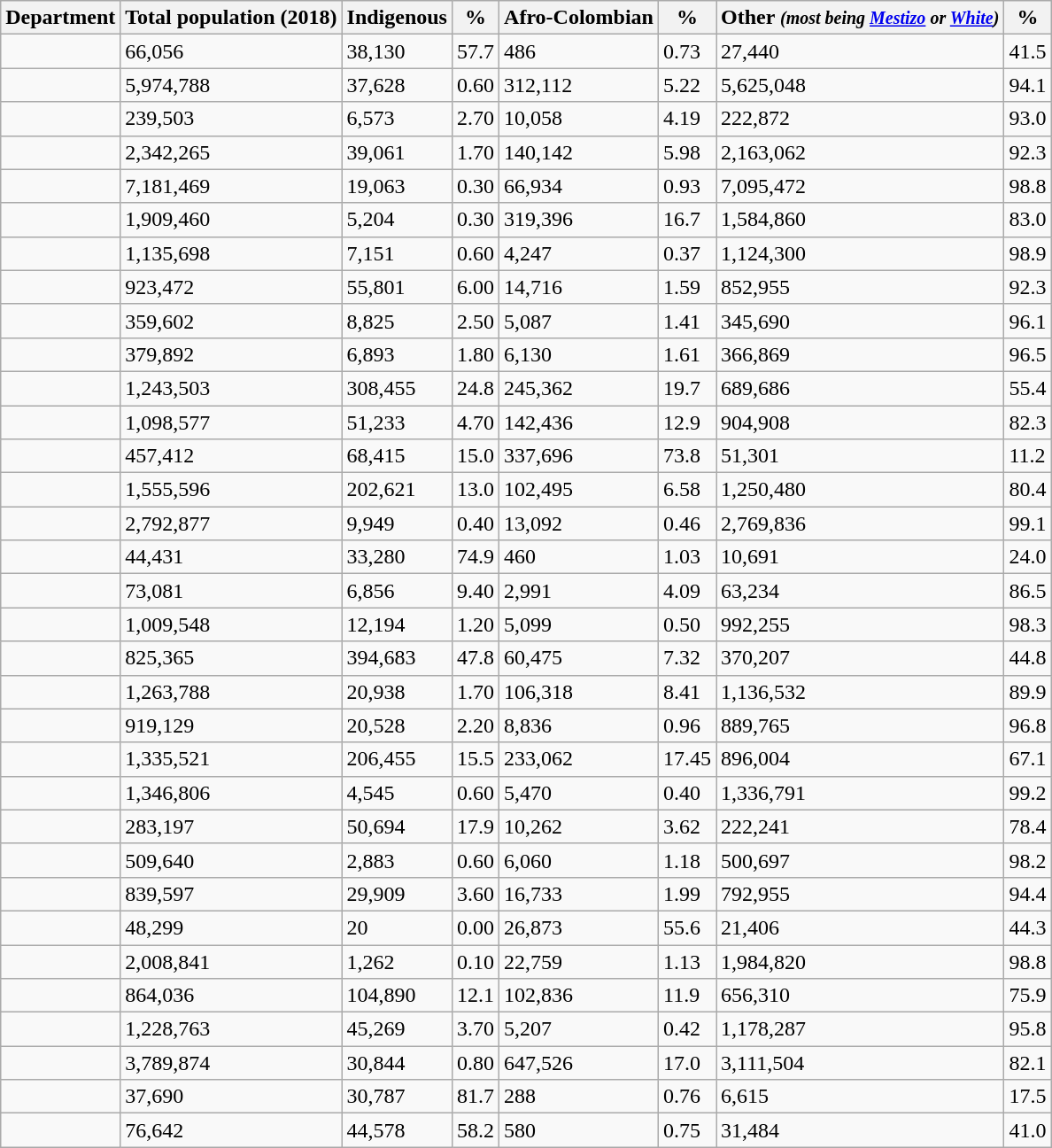<table class="wikitable sortable">
<tr>
<th>Department</th>
<th>Total population (2018)</th>
<th>Indigenous</th>
<th>%</th>
<th>Afro-Colombian</th>
<th>%</th>
<th>Other <em><small><strong>(most being <a href='#'>Mestizo</a> or <a href='#'>White</a>)</strong></small></em></th>
<th>%</th>
</tr>
<tr>
<td></td>
<td>66,056</td>
<td>38,130</td>
<td>57.7</td>
<td>486</td>
<td>0.73</td>
<td>27,440</td>
<td>41.5</td>
</tr>
<tr>
<td></td>
<td>5,974,788</td>
<td>37,628</td>
<td>0.60</td>
<td>312,112</td>
<td>5.22</td>
<td>5,625,048</td>
<td>94.1</td>
</tr>
<tr>
<td></td>
<td>239,503</td>
<td>6,573</td>
<td>2.70</td>
<td>10,058</td>
<td>4.19</td>
<td>222,872</td>
<td>93.0</td>
</tr>
<tr>
<td></td>
<td>2,342,265</td>
<td>39,061</td>
<td>1.70</td>
<td>140,142</td>
<td>5.98</td>
<td>2,163,062</td>
<td>92.3</td>
</tr>
<tr>
<td></td>
<td>7,181,469</td>
<td>19,063</td>
<td>0.30</td>
<td>66,934</td>
<td>0.93</td>
<td>7,095,472</td>
<td>98.8</td>
</tr>
<tr>
<td></td>
<td>1,909,460</td>
<td>5,204</td>
<td>0.30</td>
<td>319,396</td>
<td>16.7</td>
<td>1,584,860</td>
<td>83.0</td>
</tr>
<tr>
<td></td>
<td>1,135,698</td>
<td>7,151</td>
<td>0.60</td>
<td>4,247</td>
<td>0.37</td>
<td>1,124,300</td>
<td>98.9</td>
</tr>
<tr>
<td></td>
<td>923,472</td>
<td>55,801</td>
<td>6.00</td>
<td>14,716</td>
<td>1.59</td>
<td>852,955</td>
<td>92.3</td>
</tr>
<tr>
<td></td>
<td>359,602</td>
<td>8,825</td>
<td>2.50</td>
<td>5,087</td>
<td>1.41</td>
<td>345,690</td>
<td>96.1</td>
</tr>
<tr>
<td></td>
<td>379,892</td>
<td>6,893</td>
<td>1.80</td>
<td>6,130</td>
<td>1.61</td>
<td>366,869</td>
<td>96.5</td>
</tr>
<tr>
<td></td>
<td>1,243,503</td>
<td>308,455</td>
<td>24.8</td>
<td>245,362</td>
<td>19.7</td>
<td>689,686</td>
<td>55.4</td>
</tr>
<tr>
<td></td>
<td>1,098,577</td>
<td>51,233</td>
<td>4.70</td>
<td>142,436</td>
<td>12.9</td>
<td>904,908</td>
<td>82.3</td>
</tr>
<tr>
<td></td>
<td>457,412</td>
<td>68,415</td>
<td>15.0</td>
<td>337,696</td>
<td>73.8</td>
<td>51,301</td>
<td>11.2</td>
</tr>
<tr>
<td></td>
<td>1,555,596</td>
<td>202,621</td>
<td>13.0</td>
<td>102,495</td>
<td>6.58</td>
<td>1,250,480</td>
<td>80.4</td>
</tr>
<tr>
<td></td>
<td>2,792,877</td>
<td>9,949</td>
<td>0.40</td>
<td>13,092</td>
<td>0.46</td>
<td>2,769,836</td>
<td>99.1</td>
</tr>
<tr>
<td></td>
<td>44,431</td>
<td>33,280</td>
<td>74.9</td>
<td>460</td>
<td>1.03</td>
<td>10,691</td>
<td>24.0</td>
</tr>
<tr>
<td></td>
<td>73,081</td>
<td>6,856</td>
<td>9.40</td>
<td>2,991</td>
<td>4.09</td>
<td>63,234</td>
<td>86.5</td>
</tr>
<tr>
<td></td>
<td>1,009,548</td>
<td>12,194</td>
<td>1.20</td>
<td>5,099</td>
<td>0.50</td>
<td>992,255</td>
<td>98.3</td>
</tr>
<tr>
<td></td>
<td>825,365</td>
<td>394,683</td>
<td>47.8</td>
<td>60,475</td>
<td>7.32</td>
<td>370,207</td>
<td>44.8</td>
</tr>
<tr>
<td></td>
<td>1,263,788</td>
<td>20,938</td>
<td>1.70</td>
<td>106,318</td>
<td>8.41</td>
<td>1,136,532</td>
<td>89.9</td>
</tr>
<tr>
<td></td>
<td>919,129</td>
<td>20,528</td>
<td>2.20</td>
<td>8,836</td>
<td>0.96</td>
<td>889,765</td>
<td>96.8</td>
</tr>
<tr>
<td></td>
<td>1,335,521</td>
<td>206,455</td>
<td>15.5</td>
<td>233,062</td>
<td>17.45</td>
<td>896,004</td>
<td>67.1</td>
</tr>
<tr>
<td></td>
<td>1,346,806</td>
<td>4,545</td>
<td>0.60</td>
<td>5,470</td>
<td>0.40</td>
<td>1,336,791</td>
<td>99.2</td>
</tr>
<tr>
<td></td>
<td>283,197</td>
<td>50,694</td>
<td>17.9</td>
<td>10,262</td>
<td>3.62</td>
<td>222,241</td>
<td>78.4</td>
</tr>
<tr>
<td></td>
<td>509,640</td>
<td>2,883</td>
<td>0.60</td>
<td>6,060</td>
<td>1.18</td>
<td>500,697</td>
<td>98.2</td>
</tr>
<tr>
<td></td>
<td>839,597</td>
<td>29,909</td>
<td>3.60</td>
<td>16,733</td>
<td>1.99</td>
<td>792,955</td>
<td>94.4</td>
</tr>
<tr>
<td></td>
<td>48,299</td>
<td>20</td>
<td>0.00</td>
<td>26,873</td>
<td>55.6</td>
<td>21,406</td>
<td>44.3</td>
</tr>
<tr>
<td></td>
<td>2,008,841</td>
<td>1,262</td>
<td>0.10</td>
<td>22,759</td>
<td>1.13</td>
<td>1,984,820</td>
<td>98.8</td>
</tr>
<tr>
<td></td>
<td>864,036</td>
<td>104,890</td>
<td>12.1</td>
<td>102,836</td>
<td>11.9</td>
<td>656,310</td>
<td>75.9</td>
</tr>
<tr>
<td></td>
<td>1,228,763</td>
<td>45,269</td>
<td>3.70</td>
<td>5,207</td>
<td>0.42</td>
<td>1,178,287</td>
<td>95.8</td>
</tr>
<tr>
<td></td>
<td>3,789,874</td>
<td>30,844</td>
<td>0.80</td>
<td>647,526</td>
<td>17.0</td>
<td>3,111,504</td>
<td>82.1</td>
</tr>
<tr>
<td></td>
<td>37,690</td>
<td>30,787</td>
<td>81.7</td>
<td>288</td>
<td>0.76</td>
<td>6,615</td>
<td>17.5</td>
</tr>
<tr>
<td></td>
<td>76,642</td>
<td>44,578</td>
<td>58.2</td>
<td>580</td>
<td>0.75</td>
<td>31,484</td>
<td>41.0</td>
</tr>
</table>
